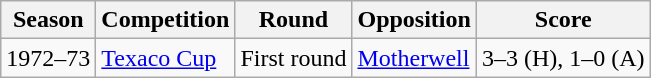<table class="wikitable">
<tr>
<th>Season</th>
<th>Competition</th>
<th>Round</th>
<th>Opposition</th>
<th>Score</th>
</tr>
<tr>
<td rowspan="1">1972–73</td>
<td rowspan="1"><a href='#'>Texaco Cup</a></td>
<td>First round</td>
<td> <a href='#'>Motherwell</a></td>
<td>3–3 (H), 1–0 (A)</td>
</tr>
</table>
